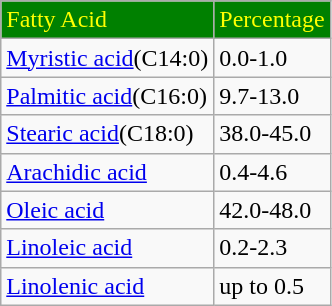<table class="wikitable">
<tr style="background:green; color:yellow;" align="centre">
<td>Fatty Acid</td>
<td>Percentage</td>
</tr>
<tr>
<td><a href='#'>Myristic acid</a>(C14:0)</td>
<td>0.0-1.0</td>
</tr>
<tr>
<td><a href='#'>Palmitic acid</a>(C16:0)</td>
<td>9.7-13.0</td>
</tr>
<tr>
<td><a href='#'>Stearic acid</a>(C18:0)</td>
<td>38.0-45.0</td>
</tr>
<tr>
<td><a href='#'>Arachidic acid</a></td>
<td>0.4-4.6</td>
</tr>
<tr>
<td><a href='#'>Oleic acid</a></td>
<td>42.0-48.0</td>
</tr>
<tr>
<td><a href='#'>Linoleic acid</a></td>
<td>0.2-2.3</td>
</tr>
<tr>
<td><a href='#'>Linolenic acid</a></td>
<td>up to 0.5</td>
</tr>
</table>
